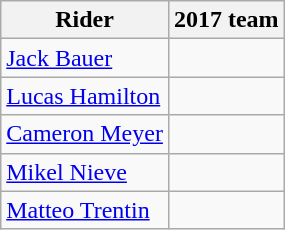<table class="wikitable">
<tr>
<th>Rider</th>
<th>2017 team</th>
</tr>
<tr>
<td><a href='#'>Jack Bauer</a></td>
<td></td>
</tr>
<tr>
<td><a href='#'>Lucas Hamilton</a></td>
<td></td>
</tr>
<tr>
<td><a href='#'>Cameron Meyer</a></td>
<td></td>
</tr>
<tr>
<td><a href='#'>Mikel Nieve</a></td>
<td></td>
</tr>
<tr>
<td><a href='#'>Matteo Trentin</a></td>
<td></td>
</tr>
</table>
